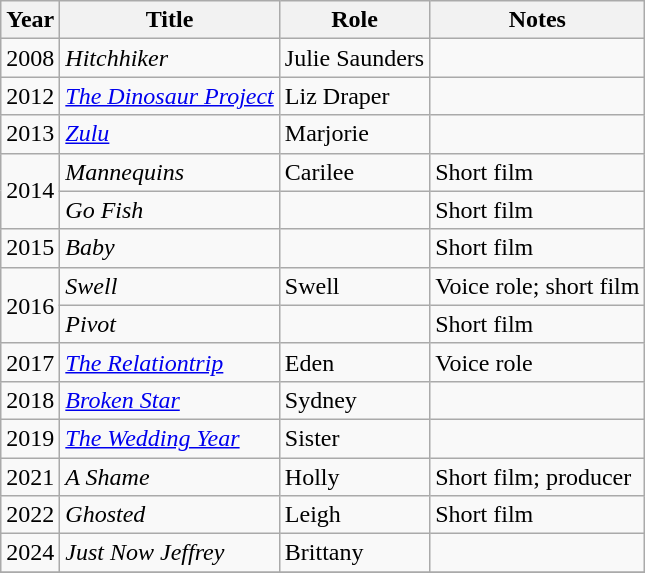<table class="wikitable sortable">
<tr>
<th>Year</th>
<th>Title</th>
<th>Role</th>
<th class="unsortable">Notes</th>
</tr>
<tr>
<td>2008</td>
<td><em>Hitchhiker</em></td>
<td>Julie Saunders</td>
<td></td>
</tr>
<tr>
<td>2012</td>
<td><em><a href='#'>The Dinosaur Project</a></em></td>
<td>Liz Draper</td>
<td></td>
</tr>
<tr>
<td>2013</td>
<td><em><a href='#'>Zulu</a></em></td>
<td>Marjorie</td>
<td></td>
</tr>
<tr>
<td rowspan="2">2014</td>
<td><em>Mannequins</em></td>
<td>Carilee</td>
<td>Short film</td>
</tr>
<tr>
<td><em>Go Fish</em></td>
<td></td>
<td>Short film</td>
</tr>
<tr>
<td>2015</td>
<td><em>Baby</em></td>
<td></td>
<td>Short film</td>
</tr>
<tr>
<td rowspan="2">2016</td>
<td><em>Swell</em></td>
<td>Swell</td>
<td>Voice role; short film</td>
</tr>
<tr>
<td><em>Pivot</em></td>
<td></td>
<td>Short film</td>
</tr>
<tr>
<td>2017</td>
<td><em><a href='#'>The Relationtrip</a></em></td>
<td>Eden</td>
<td>Voice role</td>
</tr>
<tr>
<td>2018</td>
<td><em><a href='#'>Broken Star</a></em></td>
<td>Sydney</td>
<td></td>
</tr>
<tr>
<td>2019</td>
<td><em><a href='#'>The Wedding Year</a></em></td>
<td>Sister</td>
<td></td>
</tr>
<tr>
<td>2021</td>
<td><em>A Shame</em></td>
<td>Holly</td>
<td>Short film; producer</td>
</tr>
<tr>
<td>2022</td>
<td><em>Ghosted</em></td>
<td>Leigh</td>
<td>Short film</td>
</tr>
<tr>
<td>2024</td>
<td><em>Just Now Jeffrey</em></td>
<td>Brittany</td>
<td></td>
</tr>
<tr>
</tr>
</table>
